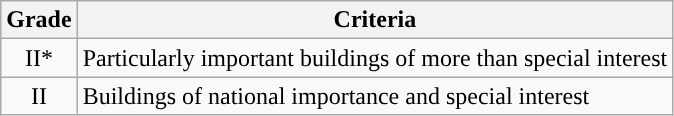<table class="wikitable">
<tr>
<th>Grade</th>
<th>Criteria</th>
</tr>
<tr>
<td align="center" >II*</td>
<td>Particularly important buildings of more than special interest</td>
</tr>
<tr>
<td align="center" >II</td>
<td>Buildings of national importance and special interest</td>
</tr>
</table>
